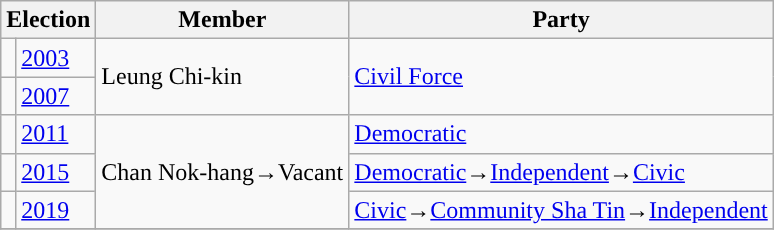<table class="wikitable">
<tr>
<th colspan="2">Election</th>
<th>Member</th>
<th>Party</th>
</tr>
<tr>
<td style="color:inherit;background:"></td>
<td><a href='#'>2003</a></td>
<td rowspan=2>Leung Chi-kin</td>
<td rowspan=2><a href='#'>Civil Force</a></td>
</tr>
<tr>
<td style="color:inherit;background:"></td>
<td><a href='#'>2007</a></td>
</tr>
<tr>
<td style="color:inherit;background:"></td>
<td><a href='#'>2011</a></td>
<td rowspan=3>Chan Nok-hang→Vacant</td>
<td><a href='#'>Democratic</a></td>
</tr>
<tr>
<td style="color:inherit;background:"></td>
<td><a href='#'>2015</a></td>
<td><a href='#'>Democratic</a>→<a href='#'>Independent</a>→<a href='#'>Civic</a></td>
</tr>
<tr>
<td style="color:inherit;background:"></td>
<td><a href='#'>2019</a></td>
<td><a href='#'>Civic</a>→<a href='#'>Community Sha Tin</a>→<a href='#'>Independent</a></td>
</tr>
<tr>
</tr>
</table>
